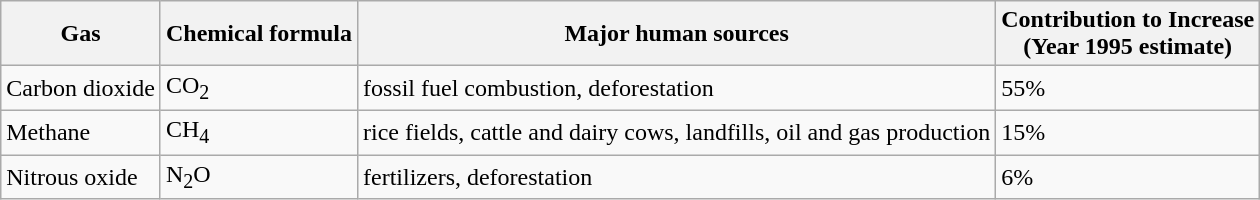<table class="wikitable">
<tr>
<th>Gas</th>
<th>Chemical formula</th>
<th>Major human sources</th>
<th>Contribution to Increase<br>(Year 1995 estimate)</th>
</tr>
<tr>
<td>Carbon dioxide</td>
<td>CO<sub>2</sub></td>
<td>fossil fuel combustion, deforestation</td>
<td>55%</td>
</tr>
<tr>
<td>Methane</td>
<td>CH<sub>4</sub></td>
<td>rice fields, cattle and dairy cows, landfills, oil and gas production</td>
<td>15%</td>
</tr>
<tr>
<td>Nitrous oxide</td>
<td>N<sub>2</sub>O</td>
<td>fertilizers, deforestation</td>
<td>6%</td>
</tr>
</table>
